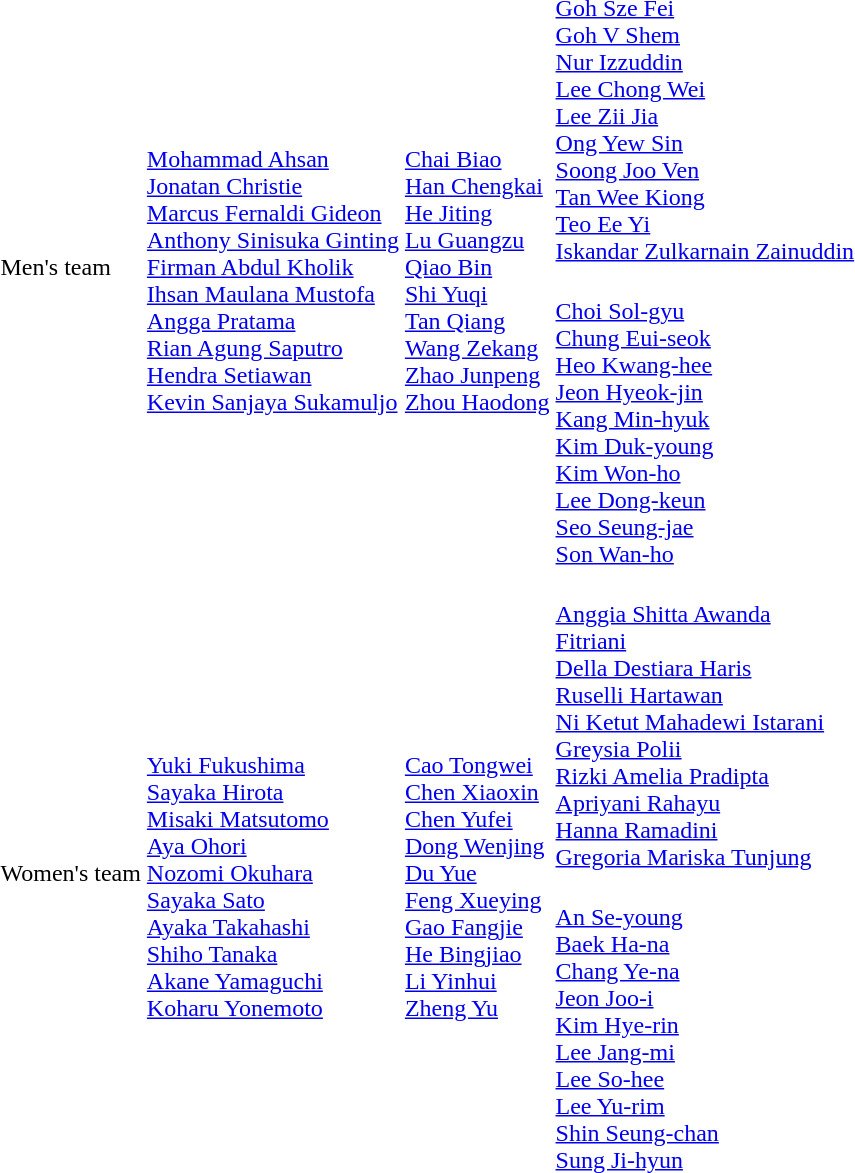<table>
<tr>
<td rowspan=2>Men's team</td>
<td rowspan=2;align="left"><br><a href='#'>Mohammad Ahsan</a><br><a href='#'>Jonatan Christie</a><br><a href='#'>Marcus Fernaldi Gideon</a><br><a href='#'>Anthony Sinisuka Ginting</a><br><a href='#'>Firman Abdul Kholik</a><br><a href='#'>Ihsan Maulana Mustofa</a><br><a href='#'>Angga Pratama</a><br><a href='#'>Rian Agung Saputro</a><br><a href='#'>Hendra Setiawan</a><br><a href='#'>Kevin Sanjaya Sukamuljo</a></td>
<td rowspan=2;align="left"><br><a href='#'>Chai Biao</a><br><a href='#'>Han Chengkai</a><br><a href='#'>He Jiting</a><br><a href='#'>Lu Guangzu</a><br><a href='#'>Qiao Bin</a><br><a href='#'>Shi Yuqi</a><br><a href='#'>Tan Qiang</a><br><a href='#'>Wang Zekang</a><br><a href='#'>Zhao Junpeng</a><br><a href='#'>Zhou Haodong</a></td>
<td align="left"><br><a href='#'>Goh Sze Fei</a><br><a href='#'>Goh V Shem</a><br><a href='#'>Nur Izzuddin</a><br><a href='#'>Lee Chong Wei</a><br><a href='#'>Lee Zii Jia</a><br><a href='#'>Ong Yew Sin</a><br><a href='#'>Soong Joo Ven</a><br><a href='#'>Tan Wee Kiong</a><br><a href='#'>Teo Ee Yi</a><br><a href='#'>Iskandar Zulkarnain Zainuddin</a></td>
</tr>
<tr>
<td align="left"><br><a href='#'>Choi Sol-gyu</a><br><a href='#'>Chung Eui-seok</a><br><a href='#'>Heo Kwang-hee</a><br><a href='#'>Jeon Hyeok-jin</a><br><a href='#'>Kang Min-hyuk</a><br><a href='#'>Kim Duk-young</a><br><a href='#'>Kim Won-ho</a><br><a href='#'>Lee Dong-keun</a><br><a href='#'>Seo Seung-jae</a><br><a href='#'>Son Wan-ho</a></td>
</tr>
<tr>
<td rowspan=2>Women's team</td>
<td rowspan=2;align="left"><br><a href='#'>Yuki Fukushima</a><br><a href='#'>Sayaka Hirota</a><br><a href='#'>Misaki Matsutomo</a><br><a href='#'>Aya Ohori</a><br><a href='#'>Nozomi Okuhara</a><br><a href='#'>Sayaka Sato</a><br><a href='#'>Ayaka Takahashi</a><br><a href='#'>Shiho Tanaka</a><br><a href='#'>Akane Yamaguchi</a><br><a href='#'>Koharu Yonemoto</a></td>
<td rowspan=2;align="left"><br><a href='#'>Cao Tongwei</a><br><a href='#'>Chen Xiaoxin</a><br><a href='#'>Chen Yufei</a><br><a href='#'>Dong Wenjing</a><br><a href='#'>Du Yue</a><br><a href='#'>Feng Xueying</a><br><a href='#'>Gao Fangjie</a><br><a href='#'>He Bingjiao</a><br><a href='#'>Li Yinhui</a><br><a href='#'>Zheng Yu</a></td>
<td align="left"><br><a href='#'>Anggia Shitta Awanda</a><br><a href='#'>Fitriani</a><br><a href='#'>Della Destiara Haris</a><br><a href='#'>Ruselli Hartawan</a><br><a href='#'>Ni Ketut Mahadewi Istarani</a><br><a href='#'>Greysia Polii</a><br><a href='#'>Rizki Amelia Pradipta</a><br><a href='#'>Apriyani Rahayu</a><br><a href='#'>Hanna Ramadini</a><br><a href='#'>Gregoria Mariska Tunjung</a></td>
</tr>
<tr>
<td align="left"><br><a href='#'>An Se-young</a><br><a href='#'>Baek Ha-na</a><br><a href='#'>Chang Ye-na</a><br><a href='#'>Jeon Joo-i</a><br><a href='#'>Kim Hye-rin</a><br><a href='#'>Lee Jang-mi</a><br><a href='#'>Lee So-hee</a><br><a href='#'>Lee Yu-rim</a><br><a href='#'>Shin Seung-chan</a><br><a href='#'>Sung Ji-hyun</a></td>
</tr>
</table>
